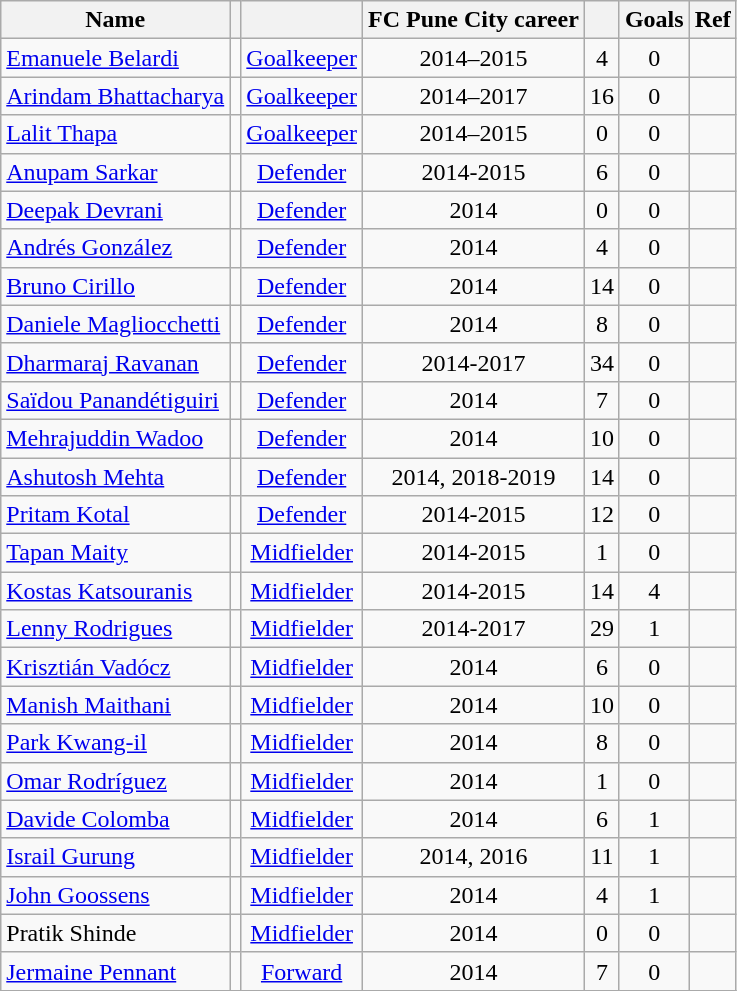<table class="wikitable sortable" style="text-align:center;">
<tr>
<th>Name</th>
<th></th>
<th></th>
<th>FC Pune City career</th>
<th data-sort-type="number"></th>
<th data-sort-type="number">Goals</th>
<th class="unsortable">Ref</th>
</tr>
<tr>
<td align="left"><a href='#'>Emanuele Belardi</a></td>
<td></td>
<td data-sort-value=3><a href='#'>Goalkeeper</a></td>
<td>2014–2015</td>
<td>4</td>
<td>0</td>
<td></td>
</tr>
<tr>
<td align="left"><a href='#'>Arindam Bhattacharya</a></td>
<td></td>
<td data-sort-value=3><a href='#'>Goalkeeper</a></td>
<td>2014–2017</td>
<td>16</td>
<td>0</td>
<td></td>
</tr>
<tr>
<td align="left"><a href='#'>Lalit Thapa</a></td>
<td></td>
<td data-sort-value=3><a href='#'>Goalkeeper</a></td>
<td>2014–2015</td>
<td>0</td>
<td>0</td>
<td></td>
</tr>
<tr>
<td align="left"><a href='#'>Anupam Sarkar</a></td>
<td></td>
<td data-sort-value=3><a href='#'>Defender</a></td>
<td>2014-2015</td>
<td>6</td>
<td>0</td>
<td></td>
</tr>
<tr>
<td align="left"><a href='#'>Deepak Devrani</a></td>
<td></td>
<td data-sort-value=3><a href='#'>Defender</a></td>
<td>2014</td>
<td>0</td>
<td>0</td>
<td></td>
</tr>
<tr>
<td align="left"><a href='#'>Andrés González</a></td>
<td></td>
<td data-sort-value=3><a href='#'>Defender</a></td>
<td>2014</td>
<td>4</td>
<td>0</td>
<td></td>
</tr>
<tr>
<td align="left"><a href='#'>Bruno Cirillo</a></td>
<td></td>
<td data-sort-value=3><a href='#'>Defender</a></td>
<td>2014</td>
<td>14</td>
<td>0</td>
<td></td>
</tr>
<tr>
<td align="left"><a href='#'>Daniele Magliocchetti</a></td>
<td></td>
<td data-sort-value=3><a href='#'>Defender</a></td>
<td>2014</td>
<td>8</td>
<td>0</td>
<td></td>
</tr>
<tr>
<td align="left"><a href='#'>Dharmaraj Ravanan</a></td>
<td></td>
<td data-sort-value=3><a href='#'>Defender</a></td>
<td>2014-2017</td>
<td>34</td>
<td>0</td>
<td></td>
</tr>
<tr>
<td align="left"><a href='#'>Saïdou Panandétiguiri</a></td>
<td></td>
<td data-sort-value=3><a href='#'>Defender</a></td>
<td>2014</td>
<td>7</td>
<td>0</td>
<td></td>
</tr>
<tr>
<td align="left"><a href='#'>Mehrajuddin Wadoo</a></td>
<td></td>
<td data-sort-value=3><a href='#'>Defender</a></td>
<td>2014</td>
<td>10</td>
<td>0</td>
<td></td>
</tr>
<tr>
<td align="left"><a href='#'>Ashutosh Mehta</a></td>
<td></td>
<td data-sort-value=3><a href='#'>Defender</a></td>
<td>2014, 2018-2019</td>
<td>14</td>
<td>0</td>
<td></td>
</tr>
<tr>
<td align="left"><a href='#'>Pritam Kotal</a></td>
<td></td>
<td data-sort-value=3><a href='#'>Defender</a></td>
<td>2014-2015</td>
<td>12</td>
<td>0</td>
<td></td>
</tr>
<tr>
<td align="left"><a href='#'>Tapan Maity</a></td>
<td></td>
<td data-sort-value=3><a href='#'>Midfielder</a></td>
<td>2014-2015</td>
<td>1</td>
<td>0</td>
<td></td>
</tr>
<tr>
<td align="left"><a href='#'>Kostas Katsouranis</a></td>
<td></td>
<td data-sort-value=3><a href='#'>Midfielder</a></td>
<td>2014-2015</td>
<td>14</td>
<td>4</td>
<td></td>
</tr>
<tr>
<td align="left"><a href='#'>Lenny Rodrigues</a></td>
<td></td>
<td data-sort-value=3><a href='#'>Midfielder</a></td>
<td>2014-2017</td>
<td>29</td>
<td>1</td>
<td></td>
</tr>
<tr>
<td align="left"><a href='#'>Krisztián Vadócz</a></td>
<td></td>
<td data-sort-value=3><a href='#'>Midfielder</a></td>
<td>2014</td>
<td>6</td>
<td>0</td>
<td></td>
</tr>
<tr>
<td align="left"><a href='#'>Manish Maithani</a></td>
<td></td>
<td data-sort-value=3><a href='#'>Midfielder</a></td>
<td>2014</td>
<td>10</td>
<td>0</td>
<td></td>
</tr>
<tr>
<td align="left"><a href='#'>Park Kwang-il</a></td>
<td></td>
<td data-sort-value=3><a href='#'>Midfielder</a></td>
<td>2014</td>
<td>8</td>
<td>0</td>
<td></td>
</tr>
<tr>
<td align="left"><a href='#'>Omar Rodríguez</a></td>
<td></td>
<td data-sort-value=3><a href='#'>Midfielder</a></td>
<td>2014</td>
<td>1</td>
<td>0</td>
<td></td>
</tr>
<tr>
<td align="left"><a href='#'>Davide Colomba</a></td>
<td></td>
<td data-sort-value=3><a href='#'>Midfielder</a></td>
<td>2014</td>
<td>6</td>
<td>1</td>
<td></td>
</tr>
<tr>
<td align="left"><a href='#'>Israil Gurung</a></td>
<td></td>
<td data-sort-value=3><a href='#'>Midfielder</a></td>
<td>2014, 2016</td>
<td>11</td>
<td>1</td>
<td></td>
</tr>
<tr>
<td align="left"><a href='#'>John Goossens</a></td>
<td></td>
<td data-sort-value=3><a href='#'>Midfielder</a></td>
<td>2014</td>
<td>4</td>
<td>1</td>
<td></td>
</tr>
<tr>
<td align="left">Pratik Shinde</td>
<td></td>
<td data-sort-value=3><a href='#'>Midfielder</a></td>
<td>2014</td>
<td>0</td>
<td>0</td>
<td></td>
</tr>
<tr>
<td align="left"><a href='#'>Jermaine Pennant</a></td>
<td></td>
<td data-sort-value=3><a href='#'>Forward</a></td>
<td>2014</td>
<td>7</td>
<td>0</td>
<td></td>
</tr>
<tr>
</tr>
</table>
